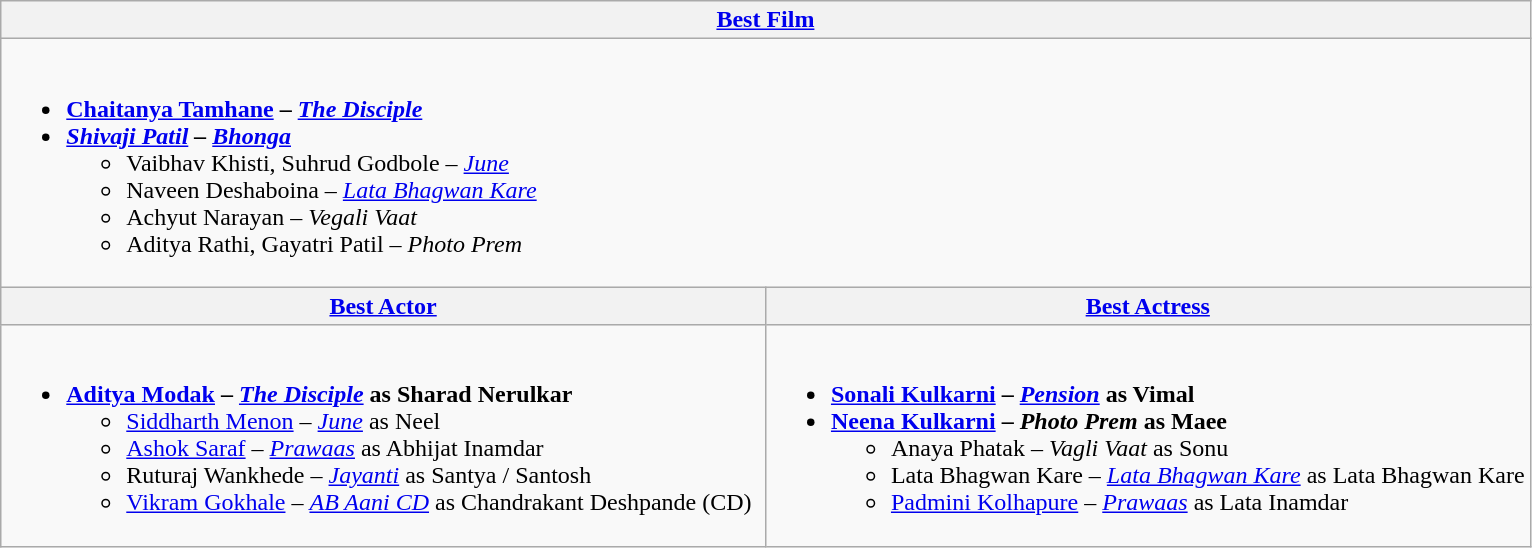<table class="wikitable">
<tr>
<th colspan=2><a href='#'>Best Film</a></th>
</tr>
<tr>
<td colspan=2><br><ul><li><strong><a href='#'>Chaitanya Tamhane</a> – <em><a href='#'>The Disciple</a><strong><em></li><li></strong><a href='#'>Shivaji Patil</a> – </em><a href='#'>Bhonga</a></em></strong><ul><li>Vaibhav Khisti, Suhrud Godbole – <em><a href='#'>June</a></em></li><li>Naveen Deshaboina – <em><a href='#'>Lata Bhagwan Kare</a></em></li><li>Achyut Narayan – <em>Vegali Vaat</em></li><li>Aditya Rathi, Gayatri Patil – <em>Photo Prem</em></li></ul></li></ul></td>
</tr>
<tr>
<th style="vertical-align:top; width:50%;"><a href='#'>Best Actor</a></th>
<th style="vertical-align:top; width:50%;"><a href='#'>Best Actress</a></th>
</tr>
<tr>
<td><br><ul><li><strong><a href='#'>Aditya Modak</a> – <em><a href='#'>The Disciple</a></em> as Sharad Nerulkar</strong><ul><li><a href='#'>Siddharth Menon</a> – <em><a href='#'>June</a></em> as Neel</li><li><a href='#'>Ashok Saraf</a> – <em><a href='#'>Prawaas</a></em> as Abhijat Inamdar</li><li>Ruturaj Wankhede – <em><a href='#'>Jayanti</a></em> as Santya / Santosh</li><li><a href='#'>Vikram Gokhale</a> – <em><a href='#'>AB Aani CD</a></em> as Chandrakant Deshpande (CD)</li></ul></li></ul></td>
<td><br><ul><li><strong><a href='#'>Sonali Kulkarni</a> – <em><a href='#'>Pension</a></em> as Vimal</strong></li><li><strong><a href='#'>Neena Kulkarni</a> – <em>Photo Prem</em> as Maee</strong><ul><li>Anaya Phatak – <em>Vagli Vaat</em> as Sonu</li><li>Lata Bhagwan Kare – <em><a href='#'>Lata Bhagwan Kare</a></em> as Lata Bhagwan Kare</li><li><a href='#'>Padmini Kolhapure</a> – <em><a href='#'>Prawaas</a></em> as Lata Inamdar</li></ul></li></ul></td>
</tr>
</table>
